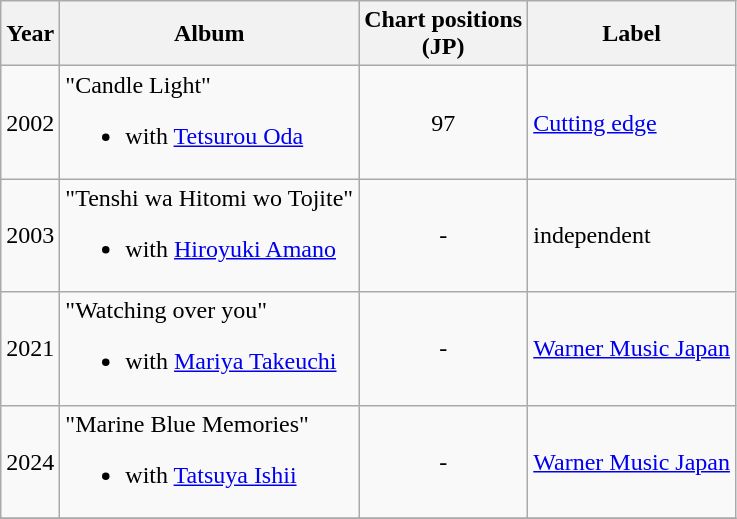<table class="wikitable">
<tr>
<th>Year</th>
<th>Album</th>
<th>Chart positions<br>(JP)</th>
<th>Label</th>
</tr>
<tr>
<td>2002</td>
<td>"Candle Light"<br><ul><li>with <a href='#'>Tetsurou Oda</a></li></ul></td>
<td align="center">97</td>
<td><a href='#'>Cutting edge</a></td>
</tr>
<tr>
<td>2003</td>
<td>"Tenshi wa Hitomi wo Tojite"<br><ul><li>with <a href='#'>Hiroyuki Amano</a></li></ul></td>
<td align="center">-</td>
<td>independent</td>
</tr>
<tr>
<td>2021</td>
<td>"Watching over you"<br><ul><li>with <a href='#'>Mariya Takeuchi</a></li></ul></td>
<td align="center">-</td>
<td><a href='#'>Warner Music Japan</a></td>
</tr>
<tr>
<td>2024</td>
<td>"Marine Blue Memories"<br><ul><li>with <a href='#'>Tatsuya Ishii</a></li></ul></td>
<td align="center">-</td>
<td><a href='#'>Warner Music Japan</a></td>
</tr>
<tr>
</tr>
</table>
